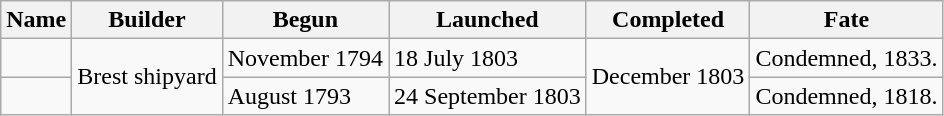<table class="wikitable sortable">
<tr>
<th>Name</th>
<th>Builder</th>
<th>Begun</th>
<th>Launched</th>
<th>Completed</th>
<th>Fate</th>
</tr>
<tr>
<td></td>
<td rowspan="2">Brest shipyard</td>
<td>November 1794</td>
<td>18 July 1803</td>
<td rowspan="2">December 1803</td>
<td>Condemned, 1833.</td>
</tr>
<tr>
<td></td>
<td>August 1793</td>
<td>24 September 1803</td>
<td>Condemned, 1818.</td>
</tr>
</table>
